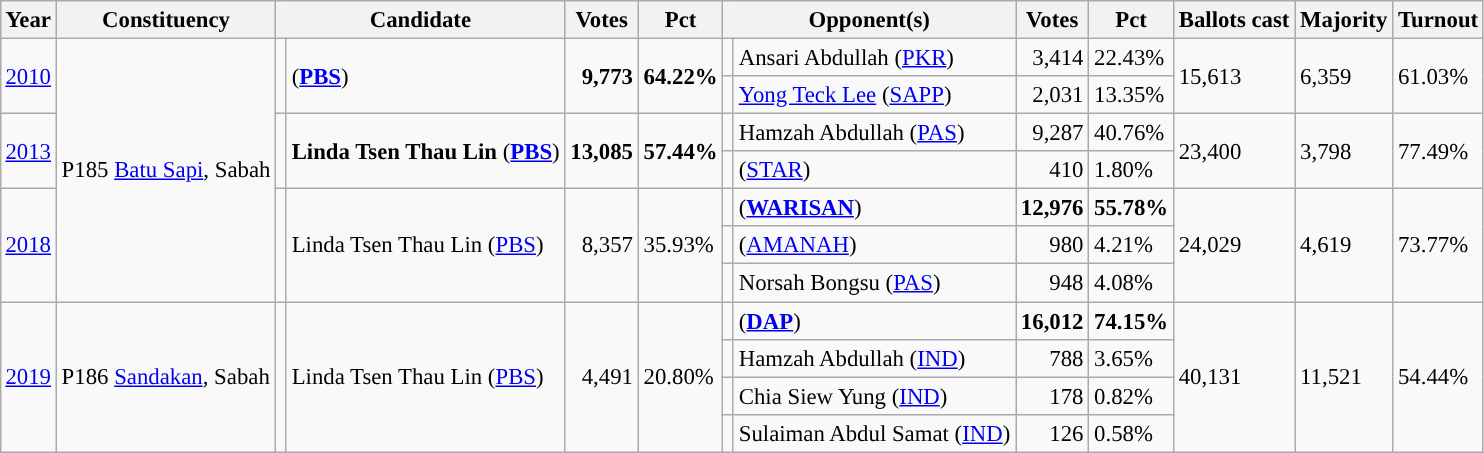<table class="wikitable" style="margin:0.5em ; font-size:95%">
<tr>
<th>Year</th>
<th>Constituency</th>
<th colspan=2>Candidate</th>
<th>Votes</th>
<th>Pct</th>
<th colspan=2>Opponent(s)</th>
<th>Votes</th>
<th>Pct</th>
<th>Ballots cast</th>
<th>Majority</th>
<th>Turnout</th>
</tr>
<tr>
<td rowspan=2><a href='#'>2010</a></td>
<td rowspan=7>P185 <a href='#'>Batu Sapi</a>, Sabah</td>
<td rowspan=2 ></td>
<td rowspan=2> (<a href='#'><strong>PBS</strong></a>)</td>
<td rowspan=2 align="right"><strong>9,773</strong></td>
<td rowspan=2><strong>64.22%</strong></td>
<td></td>
<td>Ansari Abdullah (<a href='#'>PKR</a>)</td>
<td align="right">3,414</td>
<td>22.43%</td>
<td rowspan=2>15,613</td>
<td rowspan=2>6,359</td>
<td rowspan=2>61.03%</td>
</tr>
<tr>
<td></td>
<td><a href='#'>Yong Teck Lee</a> (<a href='#'>SAPP</a>)</td>
<td align="right">2,031</td>
<td>13.35%</td>
</tr>
<tr>
<td rowspan=2><a href='#'>2013</a></td>
<td rowspan=2 ></td>
<td rowspan=2><strong>Linda Tsen Thau Lin</strong> (<a href='#'><strong>PBS</strong></a>)</td>
<td rowspan=2 align="right"><strong>13,085</strong></td>
<td rowspan=2><strong>57.44%</strong></td>
<td></td>
<td>Hamzah Abdullah (<a href='#'>PAS</a>)</td>
<td align="right">9,287</td>
<td>40.76%</td>
<td rowspan=2>23,400</td>
<td rowspan=2>3,798</td>
<td rowspan=2>77.49%</td>
</tr>
<tr>
<td></td>
<td> (<a href='#'>STAR</a>)</td>
<td align="right">410</td>
<td>1.80%</td>
</tr>
<tr>
<td rowspan=3><a href='#'>2018</a></td>
<td rowspan=3 ></td>
<td rowspan=3>Linda Tsen Thau Lin (<a href='#'>PBS</a>)</td>
<td rowspan=3 align="right">8,357</td>
<td rowspan=3>35.93%</td>
<td></td>
<td> (<a href='#'><strong>WARISAN</strong></a>)</td>
<td align="right"><strong>12,976</strong></td>
<td><strong>55.78%</strong></td>
<td rowspan=3>24,029</td>
<td rowspan=3>4,619</td>
<td rowspan=3>73.77%</td>
</tr>
<tr>
<td></td>
<td> (<a href='#'>AMANAH</a>)</td>
<td align="right">980</td>
<td>4.21%</td>
</tr>
<tr>
<td></td>
<td>Norsah Bongsu (<a href='#'>PAS</a>)</td>
<td align="right">948</td>
<td>4.08%</td>
</tr>
<tr>
<td rowspan="4"><a href='#'>2019</a></td>
<td rowspan="4">P186 <a href='#'>Sandakan</a>, Sabah</td>
<td rowspan="4" ></td>
<td rowspan="4">Linda Tsen Thau Lin (<a href='#'>PBS</a>)</td>
<td rowspan="4" align="right">4,491</td>
<td rowspan="4">20.80%</td>
<td></td>
<td> (<a href='#'><strong>DAP</strong></a>)</td>
<td align=right><strong>16,012</strong></td>
<td><strong>74.15%</strong></td>
<td rowspan=4>40,131</td>
<td rowspan=4>11,521</td>
<td rowspan=4>54.44%</td>
</tr>
<tr>
<td></td>
<td>Hamzah Abdullah  (<a href='#'>IND</a>)</td>
<td align="right">788</td>
<td>3.65%</td>
</tr>
<tr>
<td></td>
<td>Chia Siew Yung  (<a href='#'>IND</a>)</td>
<td align="right">178</td>
<td>0.82%</td>
</tr>
<tr>
<td></td>
<td>Sulaiman Abdul Samat  (<a href='#'>IND</a>)</td>
<td align="right">126</td>
<td>0.58%</td>
</tr>
</table>
